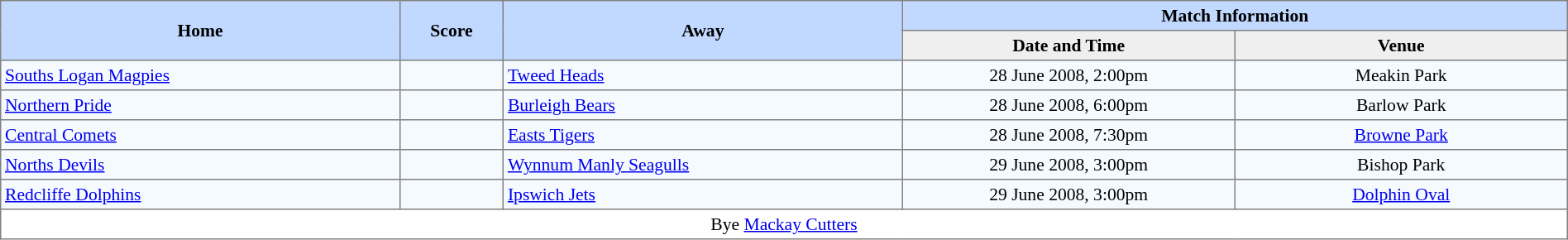<table border=1 style="border-collapse:collapse; font-size:90%; text-align:center;" cellpadding=3 cellspacing=0>
<tr bgcolor=#C1D8FF>
<th rowspan=2 width=12%>Home</th>
<th rowspan=2 width=3%>Score</th>
<th rowspan=2 width=12%>Away</th>
<th colspan=5>Match Information</th>
</tr>
<tr bgcolor=#EFEFEF>
<th width=10%>Date and Time</th>
<th width=10%>Venue</th>
</tr>
<tr bgcolor=#F5FAFF>
<td align=left> <a href='#'>Souths Logan Magpies</a></td>
<td></td>
<td align=left> <a href='#'>Tweed Heads</a></td>
<td>28 June 2008, 2:00pm</td>
<td>Meakin Park</td>
</tr>
<tr bgcolor=#F5FAFF>
<td align=left> <a href='#'>Northern Pride</a></td>
<td></td>
<td align=left> <a href='#'>Burleigh Bears</a></td>
<td>28 June 2008, 6:00pm</td>
<td>Barlow Park</td>
</tr>
<tr bgcolor=#F5FAFF>
<td align=left> <a href='#'>Central Comets</a></td>
<td></td>
<td align=left> <a href='#'>Easts Tigers</a></td>
<td>28 June 2008, 7:30pm</td>
<td><a href='#'>Browne Park</a></td>
</tr>
<tr bgcolor=#F5FAFF>
<td align=left> <a href='#'>Norths Devils</a></td>
<td></td>
<td align=left> <a href='#'>Wynnum Manly Seagulls</a></td>
<td>29 June 2008, 3:00pm</td>
<td>Bishop Park</td>
</tr>
<tr bgcolor=#F5FAFF>
<td align=left> <a href='#'>Redcliffe Dolphins</a></td>
<td></td>
<td align=left> <a href='#'>Ipswich Jets</a></td>
<td>29 June 2008, 3:00pm</td>
<td><a href='#'>Dolphin Oval</a></td>
</tr>
<tr>
<td colspan=5>Bye  <a href='#'>Mackay Cutters</a></td>
</tr>
</table>
